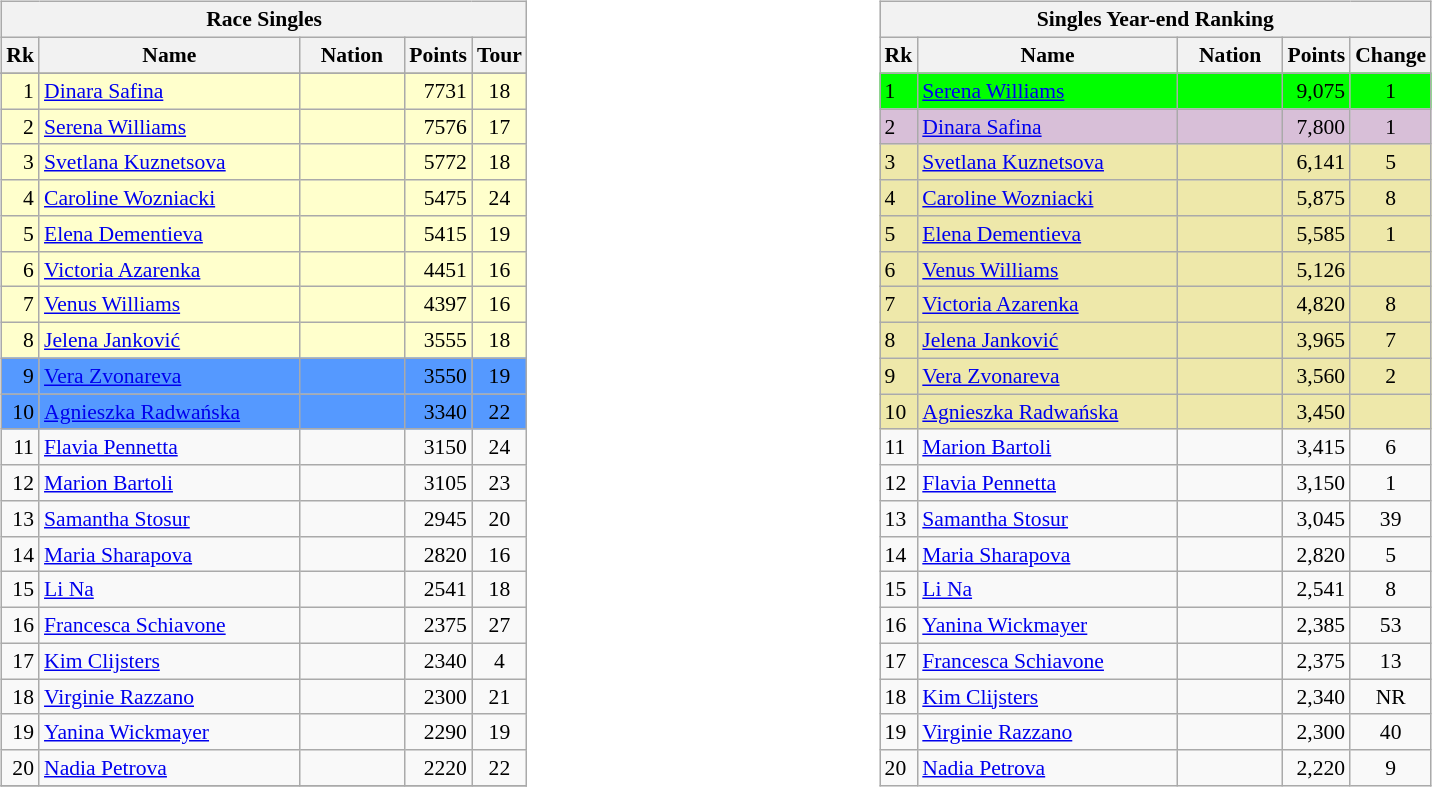<table>
<tr>
<td valign=top width=33% align=left><br><table class="wikitable" style="font-size:90%">
<tr>
<th colspan="5">Race Singles</th>
</tr>
<tr>
<th>Rk</th>
<th width="167">Name</th>
<th width="63">Nation</th>
<th>Points</th>
<th width="20">Tour</th>
</tr>
<tr>
</tr>
<tr bgcolor=FFFFCC>
<td align="right">1</td>
<td><a href='#'>Dinara Safina</a></td>
<td></td>
<td align="right">7731</td>
<td align="center">18</td>
</tr>
<tr bgcolor=FFFFCC>
<td align="right">2</td>
<td><a href='#'>Serena Williams</a></td>
<td></td>
<td align="right">7576</td>
<td align="center">17</td>
</tr>
<tr bgcolor=FFFFCC>
<td align="right">3</td>
<td><a href='#'>Svetlana Kuznetsova</a></td>
<td></td>
<td align="right">5772</td>
<td align="center">18</td>
</tr>
<tr bgcolor=FFFFCC>
<td align="right">4</td>
<td><a href='#'>Caroline Wozniacki</a></td>
<td></td>
<td align="right">5475</td>
<td align="center">24</td>
</tr>
<tr bgcolor=FFFFCC>
<td align="right">5</td>
<td><a href='#'>Elena Dementieva</a></td>
<td></td>
<td align="right">5415</td>
<td align="center">19</td>
</tr>
<tr bgcolor=FFFFCC>
<td align="right">6</td>
<td><a href='#'>Victoria Azarenka</a></td>
<td></td>
<td align="right">4451</td>
<td align="center">16</td>
</tr>
<tr bgcolor=FFFFCC>
<td align="right">7</td>
<td><a href='#'>Venus Williams</a></td>
<td></td>
<td align="right">4397</td>
<td align="center">16</td>
</tr>
<tr bgcolor=FFFFCC>
<td align="right">8</td>
<td><a href='#'>Jelena Janković</a></td>
<td></td>
<td align="right">3555</td>
<td align="center">18</td>
</tr>
<tr bgcolor="#5599FF">
<td align="right">9</td>
<td><a href='#'>Vera Zvonareva</a></td>
<td></td>
<td align="right">3550</td>
<td align="center">19</td>
</tr>
<tr bgcolor="#5599FF">
<td align="right">10</td>
<td><a href='#'>Agnieszka Radwańska</a></td>
<td></td>
<td align="right">3340</td>
<td align="center">22</td>
</tr>
<tr>
<td align="right">11</td>
<td><a href='#'>Flavia Pennetta</a></td>
<td></td>
<td align="right">3150</td>
<td align="center">24</td>
</tr>
<tr>
<td align="right">12</td>
<td><a href='#'>Marion Bartoli</a></td>
<td></td>
<td align="right">3105</td>
<td align="center">23</td>
</tr>
<tr>
<td align="right">13</td>
<td><a href='#'>Samantha Stosur</a></td>
<td></td>
<td align="right">2945</td>
<td align="center">20</td>
</tr>
<tr>
<td align="right">14</td>
<td><a href='#'>Maria Sharapova</a></td>
<td></td>
<td align="right">2820</td>
<td align="center">16</td>
</tr>
<tr>
<td align="right">15</td>
<td><a href='#'>Li Na</a></td>
<td></td>
<td align="right">2541</td>
<td align="center">18</td>
</tr>
<tr>
<td align="right">16</td>
<td><a href='#'>Francesca Schiavone</a></td>
<td></td>
<td align="right">2375</td>
<td align="center">27</td>
</tr>
<tr>
<td align="right">17</td>
<td><a href='#'>Kim Clijsters</a></td>
<td></td>
<td align="right">2340</td>
<td align="center">4</td>
</tr>
<tr>
<td align="right">18</td>
<td><a href='#'>Virginie Razzano</a></td>
<td></td>
<td align="right">2300</td>
<td align="center">21</td>
</tr>
<tr>
<td align="right">19</td>
<td><a href='#'>Yanina Wickmayer</a></td>
<td></td>
<td align="right">2290</td>
<td align="center">19</td>
</tr>
<tr>
<td align="right">20</td>
<td><a href='#'>Nadia Petrova</a></td>
<td></td>
<td align="right">2220</td>
<td align="center">22</td>
</tr>
<tr>
</tr>
</table>
</td>
<td valign=top width=33% align=left><br><table class="wikitable" style="font-size:90%">
<tr>
<th colspan="5">Singles Year-end Ranking</th>
</tr>
<tr>
<th>Rk</th>
<th width="167">Name</th>
<th width="63">Nation</th>
<th>Points</th>
<th>Change</th>
</tr>
<tr style="background:#00ff00;">
<td>1</td>
<td><a href='#'>Serena Williams</a></td>
<td></td>
<td align="right">9,075</td>
<td align="center">1</td>
</tr>
<tr style="background:#D8BFD8;">
<td>2</td>
<td><a href='#'>Dinara Safina</a></td>
<td></td>
<td align="right">7,800</td>
<td align="center">1</td>
</tr>
<tr style="background:#EEE8AA;">
<td>3</td>
<td><a href='#'>Svetlana Kuznetsova</a></td>
<td></td>
<td align="right">6,141</td>
<td align="center">5</td>
</tr>
<tr style="background:#EEE8AA;">
<td>4</td>
<td><a href='#'>Caroline Wozniacki</a></td>
<td></td>
<td align="right">5,875</td>
<td align="center">8</td>
</tr>
<tr style="background:#EEE8AA;">
<td>5</td>
<td><a href='#'>Elena Dementieva</a></td>
<td></td>
<td align="right">5,585</td>
<td align="center">1</td>
</tr>
<tr style="background:#EEE8AA;">
<td>6</td>
<td><a href='#'>Venus Williams</a></td>
<td></td>
<td align="right">5,126</td>
<td align="center"></td>
</tr>
<tr style="background:#EEE8AA;">
<td>7</td>
<td><a href='#'>Victoria Azarenka</a></td>
<td></td>
<td align="right">4,820</td>
<td align="center">8</td>
</tr>
<tr style="background:#EEE8AA;">
<td>8</td>
<td><a href='#'>Jelena Janković</a></td>
<td></td>
<td align="right">3,965</td>
<td align="center">7</td>
</tr>
<tr style="background:#EEE8AA;">
<td>9</td>
<td><a href='#'>Vera Zvonareva</a></td>
<td></td>
<td align="right">3,560</td>
<td align="center">2</td>
</tr>
<tr style="background:#EEE8AA;">
<td>10</td>
<td><a href='#'>Agnieszka Radwańska</a></td>
<td></td>
<td align="right">3,450</td>
<td align="center"></td>
</tr>
<tr>
<td>11</td>
<td><a href='#'>Marion Bartoli</a></td>
<td></td>
<td align="right">3,415</td>
<td align="center">6</td>
</tr>
<tr>
<td>12</td>
<td><a href='#'>Flavia Pennetta</a></td>
<td></td>
<td align="right">3,150</td>
<td align="center">1</td>
</tr>
<tr>
<td>13</td>
<td><a href='#'>Samantha Stosur</a></td>
<td></td>
<td align="right">3,045</td>
<td align="center">39</td>
</tr>
<tr>
<td>14</td>
<td><a href='#'>Maria Sharapova</a></td>
<td></td>
<td align="right">2,820</td>
<td align="center">5</td>
</tr>
<tr>
<td>15</td>
<td><a href='#'>Li Na</a></td>
<td></td>
<td align="right">2,541</td>
<td align="center">8</td>
</tr>
<tr>
<td>16</td>
<td><a href='#'>Yanina Wickmayer</a></td>
<td></td>
<td align="right">2,385</td>
<td align="center">53</td>
</tr>
<tr>
<td>17</td>
<td><a href='#'>Francesca Schiavone</a></td>
<td></td>
<td align="right">2,375</td>
<td align="center">13</td>
</tr>
<tr>
<td>18</td>
<td><a href='#'>Kim Clijsters</a></td>
<td></td>
<td align="right">2,340</td>
<td align="center">NR</td>
</tr>
<tr>
<td>19</td>
<td><a href='#'>Virginie Razzano</a></td>
<td></td>
<td align="right">2,300</td>
<td align="center">40</td>
</tr>
<tr>
<td>20</td>
<td><a href='#'>Nadia Petrova</a></td>
<td></td>
<td align="right">2,220</td>
<td align="center">9</td>
</tr>
</table>
</td>
</tr>
</table>
